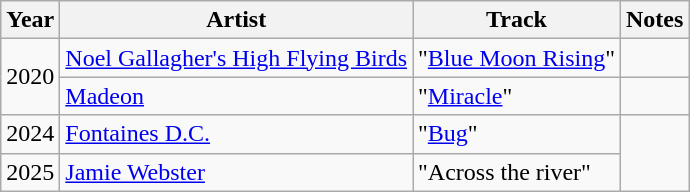<table class="wikitable">
<tr>
<th>Year</th>
<th>Artist</th>
<th>Track</th>
<th>Notes</th>
</tr>
<tr>
<td rowspan="2">2020</td>
<td><a href='#'>Noel Gallagher's High Flying Birds</a></td>
<td>"<a href='#'>Blue Moon Rising</a>"</td>
<td></td>
</tr>
<tr>
<td><a href='#'>Madeon</a></td>
<td>"<a href='#'>Miracle</a>"</td>
<td></td>
</tr>
<tr>
<td>2024</td>
<td><a href='#'>Fontaines D.C.</a></td>
<td>"<a href='#'>Bug</a>"</td>
</tr>
<tr>
<td>2025</td>
<td><a href='#'>Jamie Webster</a></td>
<td>"Across the river"</td>
</tr>
</table>
